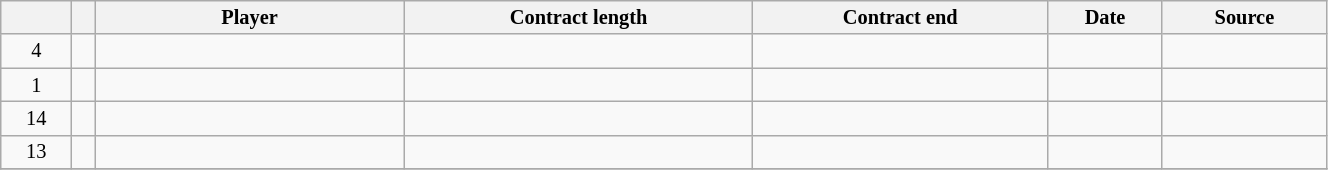<table class="wikitable sortable" style="width:70%; text-align:center; font-size:85%; text-align:centre;">
<tr>
<th></th>
<th></th>
<th scope="col" style="width:200px;">Player</th>
<th>Contract length</th>
<th>Contract end</th>
<th scope="col" style="width:70px;">Date</th>
<th>Source</th>
</tr>
<tr>
<td align=center>4</td>
<td align=center></td>
<td></td>
<td align=center></td>
<td align=center></td>
<td align=center></td>
<td align=center></td>
</tr>
<tr>
<td align=center>1</td>
<td align=center></td>
<td></td>
<td align=center></td>
<td align=center></td>
<td align=center></td>
<td align=center></td>
</tr>
<tr>
<td align=center>14</td>
<td align=center></td>
<td></td>
<td align=center></td>
<td align=center></td>
<td align=center></td>
<td align=center></td>
</tr>
<tr>
<td align=center>13</td>
<td align=center></td>
<td></td>
<td align=center></td>
<td align=center></td>
<td align=center></td>
<td align=center></td>
</tr>
<tr>
</tr>
</table>
